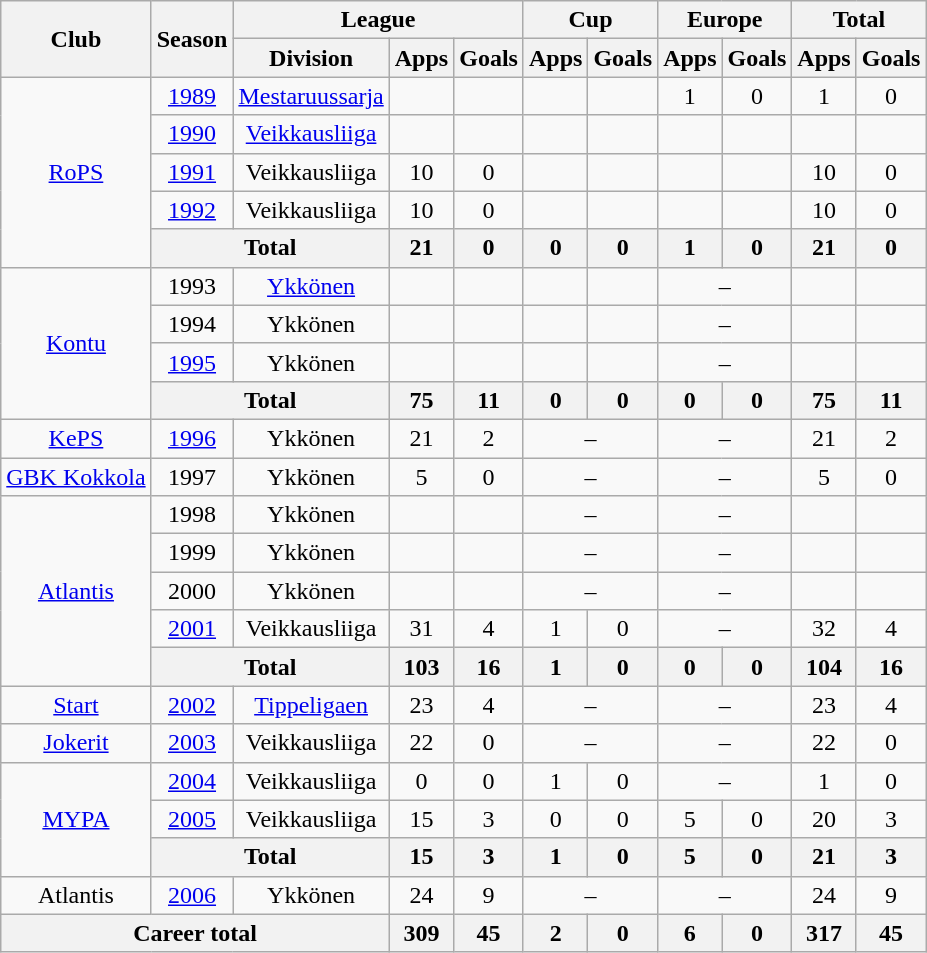<table class="wikitable" style="text-align:center">
<tr>
<th rowspan="2">Club</th>
<th rowspan="2">Season</th>
<th colspan="3">League</th>
<th colspan="2">Cup</th>
<th colspan="2">Europe</th>
<th colspan="2">Total</th>
</tr>
<tr>
<th>Division</th>
<th>Apps</th>
<th>Goals</th>
<th>Apps</th>
<th>Goals</th>
<th>Apps</th>
<th>Goals</th>
<th>Apps</th>
<th>Goals</th>
</tr>
<tr>
<td rowspan="5"><a href='#'>RoPS</a></td>
<td><a href='#'>1989</a></td>
<td><a href='#'>Mestaruussarja</a></td>
<td></td>
<td></td>
<td></td>
<td></td>
<td>1</td>
<td>0</td>
<td>1</td>
<td>0</td>
</tr>
<tr>
<td><a href='#'>1990</a></td>
<td><a href='#'>Veikkausliiga</a></td>
<td></td>
<td></td>
<td></td>
<td></td>
<td></td>
<td></td>
<td></td>
<td></td>
</tr>
<tr>
<td><a href='#'>1991</a></td>
<td>Veikkausliiga</td>
<td>10</td>
<td>0</td>
<td></td>
<td></td>
<td></td>
<td></td>
<td>10</td>
<td>0</td>
</tr>
<tr>
<td><a href='#'>1992</a></td>
<td>Veikkausliiga</td>
<td>10</td>
<td>0</td>
<td></td>
<td></td>
<td></td>
<td></td>
<td>10</td>
<td>0</td>
</tr>
<tr>
<th colspan="2">Total</th>
<th>21</th>
<th>0</th>
<th>0</th>
<th>0</th>
<th>1</th>
<th>0</th>
<th>21</th>
<th>0</th>
</tr>
<tr>
<td rowspan="4"><a href='#'>Kontu</a></td>
<td>1993</td>
<td><a href='#'>Ykkönen</a></td>
<td></td>
<td></td>
<td></td>
<td></td>
<td colspan="2">–</td>
<td></td>
<td></td>
</tr>
<tr>
<td>1994</td>
<td>Ykkönen</td>
<td></td>
<td></td>
<td></td>
<td></td>
<td colspan="2">–</td>
<td></td>
<td></td>
</tr>
<tr>
<td><a href='#'>1995</a></td>
<td>Ykkönen</td>
<td></td>
<td></td>
<td></td>
<td></td>
<td colspan="2">–</td>
<td></td>
<td></td>
</tr>
<tr>
<th colspan="2">Total</th>
<th>75</th>
<th>11</th>
<th>0</th>
<th>0</th>
<th>0</th>
<th>0</th>
<th>75</th>
<th>11</th>
</tr>
<tr>
<td><a href='#'>KePS</a></td>
<td><a href='#'>1996</a></td>
<td>Ykkönen</td>
<td>21</td>
<td>2</td>
<td colspan="2">–</td>
<td colspan="2">–</td>
<td>21</td>
<td>2</td>
</tr>
<tr>
<td><a href='#'>GBK Kokkola</a></td>
<td>1997</td>
<td>Ykkönen</td>
<td>5</td>
<td>0</td>
<td colspan="2">–</td>
<td colspan="2">–</td>
<td>5</td>
<td>0</td>
</tr>
<tr>
<td rowspan="5"><a href='#'>Atlantis</a></td>
<td>1998</td>
<td>Ykkönen</td>
<td></td>
<td></td>
<td colspan="2">–</td>
<td colspan="2">–</td>
<td></td>
<td></td>
</tr>
<tr>
<td>1999</td>
<td>Ykkönen</td>
<td></td>
<td></td>
<td colspan="2">–</td>
<td colspan="2">–</td>
<td></td>
<td></td>
</tr>
<tr>
<td>2000</td>
<td>Ykkönen</td>
<td></td>
<td></td>
<td colspan="2">–</td>
<td colspan="2">–</td>
<td></td>
<td></td>
</tr>
<tr>
<td><a href='#'>2001</a></td>
<td>Veikkausliiga</td>
<td>31</td>
<td>4</td>
<td>1</td>
<td>0</td>
<td colspan="2">–</td>
<td>32</td>
<td>4</td>
</tr>
<tr>
<th colspan="2">Total</th>
<th>103</th>
<th>16</th>
<th>1</th>
<th>0</th>
<th>0</th>
<th>0</th>
<th>104</th>
<th>16</th>
</tr>
<tr>
<td><a href='#'>Start</a></td>
<td><a href='#'>2002</a></td>
<td><a href='#'>Tippeligaen</a></td>
<td>23</td>
<td>4</td>
<td colspan="2">–</td>
<td colspan="2">–</td>
<td>23</td>
<td>4</td>
</tr>
<tr>
<td><a href='#'>Jokerit</a></td>
<td><a href='#'>2003</a></td>
<td>Veikkausliiga</td>
<td>22</td>
<td>0</td>
<td colspan="2">–</td>
<td colspan="2">–</td>
<td>22</td>
<td>0</td>
</tr>
<tr>
<td rowspan="3"><a href='#'>MYPA</a></td>
<td><a href='#'>2004</a></td>
<td>Veikkausliiga</td>
<td>0</td>
<td>0</td>
<td>1</td>
<td>0</td>
<td colspan="2">–</td>
<td>1</td>
<td>0</td>
</tr>
<tr>
<td><a href='#'>2005</a></td>
<td>Veikkausliiga</td>
<td>15</td>
<td>3</td>
<td>0</td>
<td>0</td>
<td>5</td>
<td>0</td>
<td>20</td>
<td>3</td>
</tr>
<tr>
<th colspan="2">Total</th>
<th>15</th>
<th>3</th>
<th>1</th>
<th>0</th>
<th>5</th>
<th>0</th>
<th>21</th>
<th>3</th>
</tr>
<tr>
<td>Atlantis</td>
<td><a href='#'>2006</a></td>
<td>Ykkönen</td>
<td>24</td>
<td>9</td>
<td colspan="2">–</td>
<td colspan="2">–</td>
<td>24</td>
<td>9</td>
</tr>
<tr>
<th colspan="3">Career total</th>
<th>309</th>
<th>45</th>
<th>2</th>
<th>0</th>
<th>6</th>
<th>0</th>
<th>317</th>
<th>45</th>
</tr>
</table>
